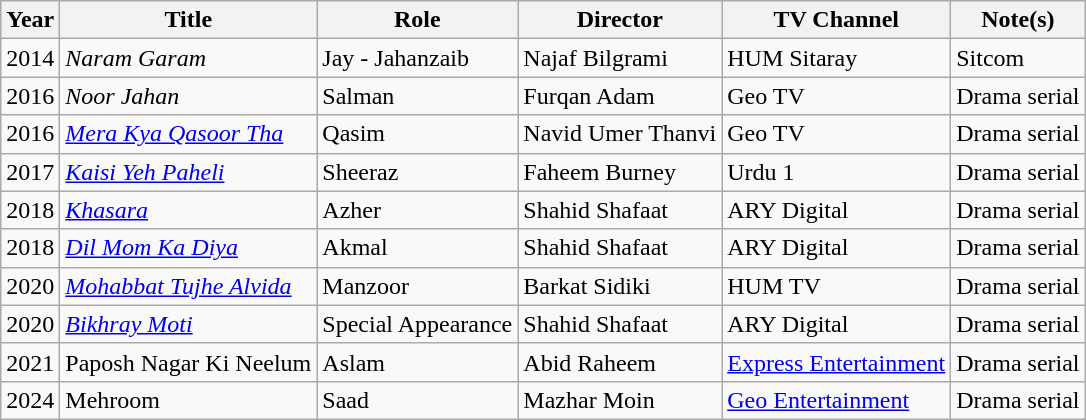<table class="wikitable">
<tr>
<th>Year</th>
<th>Title</th>
<th>Role</th>
<th>Director</th>
<th>TV Channel</th>
<th>Note(s)</th>
</tr>
<tr>
<td>2014</td>
<td><em>Naram Garam</em></td>
<td>Jay - Jahanzaib</td>
<td>Najaf Bilgrami</td>
<td>HUM Sitaray</td>
<td>Sitcom</td>
</tr>
<tr>
<td>2016</td>
<td><em>Noor Jahan</em></td>
<td>Salman</td>
<td>Furqan Adam</td>
<td>Geo TV</td>
<td>Drama serial</td>
</tr>
<tr>
<td>2016</td>
<td><em><a href='#'>Mera Kya Qasoor Tha</a></em></td>
<td>Qasim</td>
<td>Navid Umer Thanvi</td>
<td>Geo TV</td>
<td>Drama serial</td>
</tr>
<tr>
<td>2017</td>
<td><em><a href='#'>Kaisi Yeh Paheli</a></em></td>
<td>Sheeraz</td>
<td>Faheem Burney</td>
<td>Urdu 1</td>
<td>Drama serial</td>
</tr>
<tr>
<td>2018</td>
<td><em><a href='#'>Khasara</a></em></td>
<td>Azher</td>
<td>Shahid Shafaat</td>
<td>ARY Digital</td>
<td>Drama serial</td>
</tr>
<tr>
<td>2018</td>
<td><em><a href='#'>Dil Mom Ka Diya</a></em></td>
<td>Akmal</td>
<td>Shahid Shafaat</td>
<td>ARY Digital</td>
<td>Drama serial</td>
</tr>
<tr>
<td>2020</td>
<td><em><a href='#'>Mohabbat Tujhe Alvida</a></em></td>
<td>Manzoor</td>
<td>Barkat Sidiki</td>
<td>HUM TV</td>
<td>Drama serial</td>
</tr>
<tr>
<td>2020</td>
<td><em><a href='#'>Bikhray Moti</a></em></td>
<td>Special Appearance</td>
<td>Shahid Shafaat</td>
<td>ARY Digital</td>
<td>Drama serial</td>
</tr>
<tr>
<td>2021</td>
<td>Paposh Nagar Ki Neelum</td>
<td>Aslam</td>
<td>Abid Raheem</td>
<td><a href='#'>Express Entertainment</a></td>
<td>Drama serial</td>
</tr>
<tr>
<td>2024</td>
<td>Mehroom</td>
<td>Saad</td>
<td>Mazhar Moin</td>
<td><a href='#'>Geo Entertainment</a></td>
<td>Drama serial</td>
</tr>
</table>
